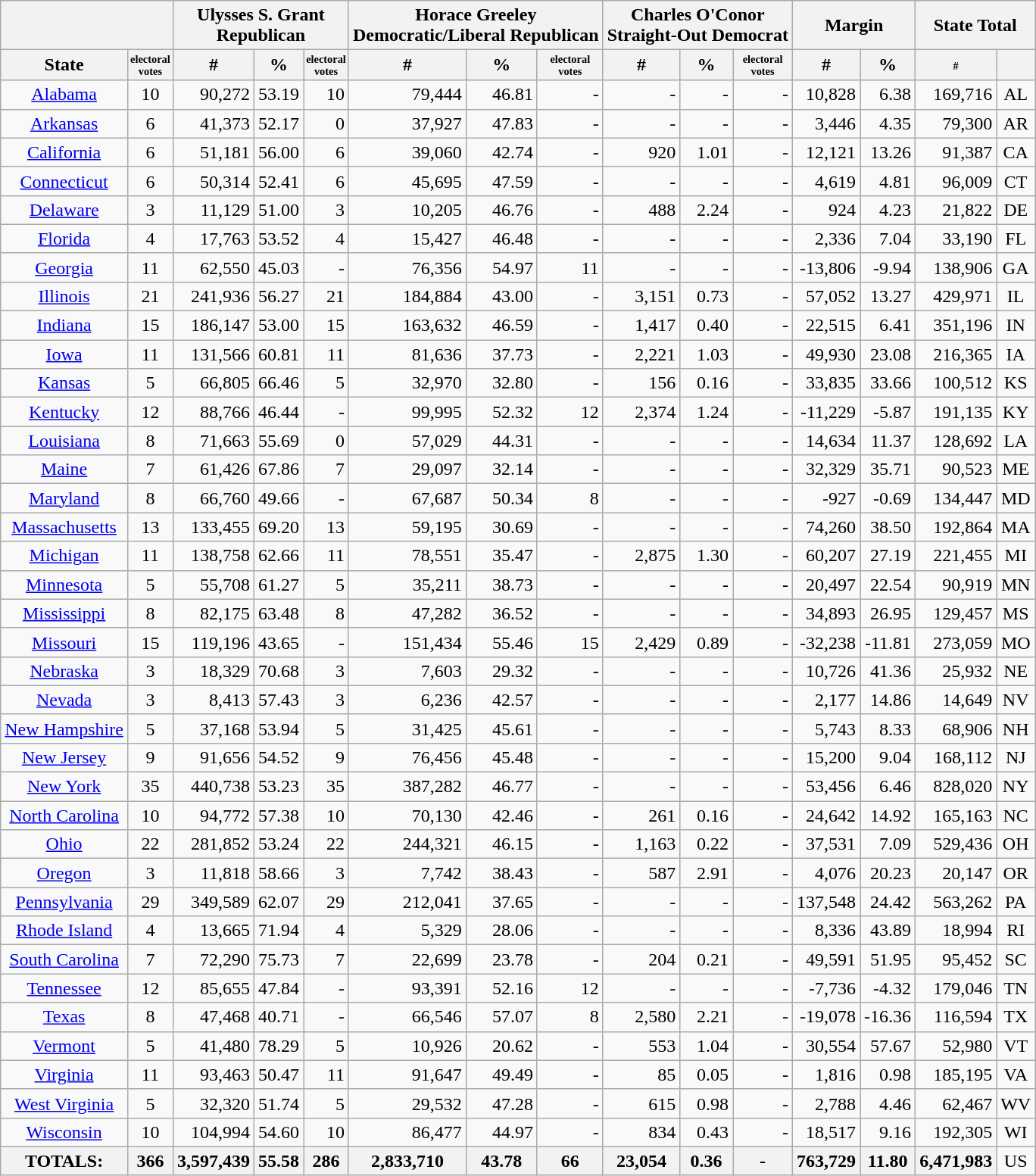<table class="wikitable sortable" style="text-align:right">
<tr>
<th colspan=2></th>
<th align=center colspan=3>Ulysses S. Grant<br>Republican</th>
<th align=center colspan=3>Horace Greeley<br>Democratic/Liberal Republican</th>
<th align=center colspan=3>Charles O'Conor<br>Straight-Out Democrat</th>
<th align=center colspan=2>Margin</th>
<th align=center colspan=2>State Total</th>
</tr>
<tr>
<th align=center>State</th>
<th style="text-align:center; font-size: 60%" data-sort-type="number">electoral<br>votes</th>
<th align=center data-sort-type="number">#</th>
<th align=center data-sort-type="number">%</th>
<th style="text-align:center; font-size: 60%" data-sort-type="number">electoral<br>votes</th>
<th align=center data-sort-type="number">#</th>
<th align=center data-sort-type="number">%</th>
<th style="text-align:center; font-size: 60%" data-sort-type="number">electoral<br>votes</th>
<th align=center data-sort-type="number">#</th>
<th align=center data-sort-type="number">%</th>
<th style="text-align:center; font-size: 60%" data-sort-type="number">electoral<br>votes</th>
<th align=center data-sort-type="number">#</th>
<th align=center data-sort-type="number">%</th>
<th style="text-align:center; font-size: 60%" data-sort-type="number">#</th>
<th></th>
</tr>
<tr>
<td style="text-align:center;"><a href='#'>Alabama</a></td>
<td style="text-align:center;">10</td>
<td>90,272</td>
<td>53.19</td>
<td>10</td>
<td>79,444</td>
<td>46.81</td>
<td>-</td>
<td>-</td>
<td>-</td>
<td>-</td>
<td>10,828</td>
<td>6.38</td>
<td>169,716</td>
<td style="text-align:center;">AL</td>
</tr>
<tr>
<td style="text-align:center;"><a href='#'>Arkansas</a></td>
<td style="text-align:center;">6</td>
<td>41,373</td>
<td>52.17</td>
<td>0</td>
<td>37,927</td>
<td>47.83</td>
<td>-</td>
<td>-</td>
<td>-</td>
<td>-</td>
<td>3,446</td>
<td>4.35</td>
<td>79,300</td>
<td style="text-align:center;">AR</td>
</tr>
<tr>
<td style="text-align:center;"><a href='#'>California</a></td>
<td style="text-align:center;">6</td>
<td>51,181</td>
<td>56.00</td>
<td>6</td>
<td>39,060</td>
<td>42.74</td>
<td>-</td>
<td>920</td>
<td>1.01</td>
<td>-</td>
<td>12,121</td>
<td>13.26</td>
<td>91,387</td>
<td style="text-align:center;">CA</td>
</tr>
<tr>
<td style="text-align:center;"><a href='#'>Connecticut</a></td>
<td style="text-align:center;">6</td>
<td>50,314</td>
<td>52.41</td>
<td>6</td>
<td>45,695</td>
<td>47.59</td>
<td>-</td>
<td>-</td>
<td>-</td>
<td>-</td>
<td>4,619</td>
<td>4.81</td>
<td>96,009</td>
<td style="text-align:center;">CT</td>
</tr>
<tr>
<td style="text-align:center;"><a href='#'>Delaware</a></td>
<td style="text-align:center;">3</td>
<td>11,129</td>
<td>51.00</td>
<td>3</td>
<td>10,205</td>
<td>46.76</td>
<td>-</td>
<td>488</td>
<td>2.24</td>
<td>-</td>
<td>924</td>
<td>4.23</td>
<td>21,822</td>
<td style="text-align:center;">DE</td>
</tr>
<tr>
<td style="text-align:center;"><a href='#'>Florida</a></td>
<td style="text-align:center;">4</td>
<td>17,763</td>
<td>53.52</td>
<td>4</td>
<td>15,427</td>
<td>46.48</td>
<td>-</td>
<td>-</td>
<td>-</td>
<td>-</td>
<td>2,336</td>
<td>7.04</td>
<td>33,190</td>
<td style="text-align:center;">FL</td>
</tr>
<tr>
<td style="text-align:center;"><a href='#'>Georgia</a></td>
<td style="text-align:center;">11</td>
<td>62,550</td>
<td>45.03</td>
<td>-</td>
<td>76,356</td>
<td>54.97</td>
<td>11</td>
<td>-</td>
<td>-</td>
<td>-</td>
<td>-13,806</td>
<td>-9.94</td>
<td>138,906</td>
<td style="text-align:center;">GA</td>
</tr>
<tr>
<td style="text-align:center;"><a href='#'>Illinois</a></td>
<td style="text-align:center;">21</td>
<td>241,936</td>
<td>56.27</td>
<td>21</td>
<td>184,884</td>
<td>43.00</td>
<td>-</td>
<td>3,151</td>
<td>0.73</td>
<td>-</td>
<td>57,052</td>
<td>13.27</td>
<td>429,971</td>
<td style="text-align:center;">IL</td>
</tr>
<tr>
<td style="text-align:center;"><a href='#'>Indiana</a></td>
<td style="text-align:center;">15</td>
<td>186,147</td>
<td>53.00</td>
<td>15</td>
<td>163,632</td>
<td>46.59</td>
<td>-</td>
<td>1,417</td>
<td>0.40</td>
<td>-</td>
<td>22,515</td>
<td>6.41</td>
<td>351,196</td>
<td style="text-align:center;">IN</td>
</tr>
<tr>
<td style="text-align:center;"><a href='#'>Iowa</a></td>
<td style="text-align:center;">11</td>
<td>131,566</td>
<td>60.81</td>
<td>11</td>
<td>81,636</td>
<td>37.73</td>
<td>-</td>
<td>2,221</td>
<td>1.03</td>
<td>-</td>
<td>49,930</td>
<td>23.08</td>
<td>216,365</td>
<td style="text-align:center;">IA</td>
</tr>
<tr>
<td style="text-align:center;"><a href='#'>Kansas</a></td>
<td style="text-align:center;">5</td>
<td>66,805</td>
<td>66.46</td>
<td>5</td>
<td>32,970</td>
<td>32.80</td>
<td>-</td>
<td>156</td>
<td>0.16</td>
<td>-</td>
<td>33,835</td>
<td>33.66</td>
<td>100,512</td>
<td style="text-align:center;">KS</td>
</tr>
<tr>
<td style="text-align:center;"><a href='#'>Kentucky</a></td>
<td style="text-align:center;">12</td>
<td>88,766</td>
<td>46.44</td>
<td>-</td>
<td>99,995</td>
<td>52.32</td>
<td>12</td>
<td>2,374</td>
<td>1.24</td>
<td>-</td>
<td>-11,229</td>
<td>-5.87</td>
<td>191,135</td>
<td style="text-align:center;">KY</td>
</tr>
<tr>
<td style="text-align:center;"><a href='#'>Louisiana</a></td>
<td style="text-align:center;">8</td>
<td>71,663</td>
<td>55.69</td>
<td>0</td>
<td>57,029</td>
<td>44.31</td>
<td>-</td>
<td>-</td>
<td>-</td>
<td>-</td>
<td>14,634</td>
<td>11.37</td>
<td>128,692</td>
<td style="text-align:center;">LA</td>
</tr>
<tr>
<td style="text-align:center;"><a href='#'>Maine</a></td>
<td style="text-align:center;">7</td>
<td>61,426</td>
<td>67.86</td>
<td>7</td>
<td>29,097</td>
<td>32.14</td>
<td>-</td>
<td>-</td>
<td>-</td>
<td>-</td>
<td>32,329</td>
<td>35.71</td>
<td>90,523</td>
<td style="text-align:center;">ME</td>
</tr>
<tr>
<td style="text-align:center;"><a href='#'>Maryland</a></td>
<td style="text-align:center;">8</td>
<td>66,760</td>
<td>49.66</td>
<td>-</td>
<td>67,687</td>
<td>50.34</td>
<td>8</td>
<td>-</td>
<td>-</td>
<td>-</td>
<td>-927</td>
<td>-0.69</td>
<td>134,447</td>
<td style="text-align:center;">MD</td>
</tr>
<tr>
<td style="text-align:center;"><a href='#'>Massachusetts</a></td>
<td style="text-align:center;">13</td>
<td>133,455</td>
<td>69.20</td>
<td>13</td>
<td>59,195</td>
<td>30.69</td>
<td>-</td>
<td>-</td>
<td>-</td>
<td>-</td>
<td>74,260</td>
<td>38.50</td>
<td>192,864</td>
<td style="text-align:center;">MA</td>
</tr>
<tr>
<td style="text-align:center;"><a href='#'>Michigan</a></td>
<td style="text-align:center;">11</td>
<td>138,758</td>
<td>62.66</td>
<td>11</td>
<td>78,551</td>
<td>35.47</td>
<td>-</td>
<td>2,875</td>
<td>1.30</td>
<td>-</td>
<td>60,207</td>
<td>27.19</td>
<td>221,455</td>
<td style="text-align:center;">MI</td>
</tr>
<tr>
<td style="text-align:center;"><a href='#'>Minnesota</a></td>
<td style="text-align:center;">5</td>
<td>55,708</td>
<td>61.27</td>
<td>5</td>
<td>35,211</td>
<td>38.73</td>
<td>-</td>
<td>-</td>
<td>-</td>
<td>-</td>
<td>20,497</td>
<td>22.54</td>
<td>90,919</td>
<td style="text-align:center;">MN</td>
</tr>
<tr>
<td style="text-align:center;"><a href='#'>Mississippi</a></td>
<td style="text-align:center;">8</td>
<td>82,175</td>
<td>63.48</td>
<td>8</td>
<td>47,282</td>
<td>36.52</td>
<td>-</td>
<td>-</td>
<td>-</td>
<td>-</td>
<td>34,893</td>
<td>26.95</td>
<td>129,457</td>
<td style="text-align:center;">MS</td>
</tr>
<tr>
<td style="text-align:center;"><a href='#'>Missouri</a></td>
<td style="text-align:center;">15</td>
<td>119,196</td>
<td>43.65</td>
<td>-</td>
<td>151,434</td>
<td>55.46</td>
<td>15</td>
<td>2,429</td>
<td>0.89</td>
<td>-</td>
<td>-32,238</td>
<td>-11.81</td>
<td>273,059</td>
<td style="text-align:center;">MO</td>
</tr>
<tr>
<td style="text-align:center;"><a href='#'>Nebraska</a></td>
<td style="text-align:center;">3</td>
<td>18,329</td>
<td>70.68</td>
<td>3</td>
<td>7,603</td>
<td>29.32</td>
<td>-</td>
<td>-</td>
<td>-</td>
<td>-</td>
<td>10,726</td>
<td>41.36</td>
<td>25,932</td>
<td style="text-align:center;">NE</td>
</tr>
<tr>
<td style="text-align:center;"><a href='#'>Nevada</a></td>
<td style="text-align:center;">3</td>
<td>8,413</td>
<td>57.43</td>
<td>3</td>
<td>6,236</td>
<td>42.57</td>
<td>-</td>
<td>-</td>
<td>-</td>
<td>-</td>
<td>2,177</td>
<td>14.86</td>
<td>14,649</td>
<td style="text-align:center;">NV</td>
</tr>
<tr>
<td style="text-align:center;"><a href='#'>New Hampshire</a></td>
<td style="text-align:center;">5</td>
<td>37,168</td>
<td>53.94</td>
<td>5</td>
<td>31,425</td>
<td>45.61</td>
<td>-</td>
<td>-</td>
<td>-</td>
<td>-</td>
<td>5,743</td>
<td>8.33</td>
<td>68,906</td>
<td style="text-align:center;">NH</td>
</tr>
<tr>
<td style="text-align:center;"><a href='#'>New Jersey</a></td>
<td style="text-align:center;">9</td>
<td>91,656</td>
<td>54.52</td>
<td>9</td>
<td>76,456</td>
<td>45.48</td>
<td>-</td>
<td>-</td>
<td>-</td>
<td>-</td>
<td>15,200</td>
<td>9.04</td>
<td>168,112</td>
<td style="text-align:center;">NJ</td>
</tr>
<tr>
<td style="text-align:center;"><a href='#'>New York</a></td>
<td style="text-align:center;">35</td>
<td>440,738</td>
<td>53.23</td>
<td>35</td>
<td>387,282</td>
<td>46.77</td>
<td>-</td>
<td>-</td>
<td>-</td>
<td>-</td>
<td>53,456</td>
<td>6.46</td>
<td>828,020</td>
<td style="text-align:center;">NY</td>
</tr>
<tr>
<td style="text-align:center;"><a href='#'>North Carolina</a></td>
<td style="text-align:center;">10</td>
<td>94,772</td>
<td>57.38</td>
<td>10</td>
<td>70,130</td>
<td>42.46</td>
<td>-</td>
<td>261</td>
<td>0.16</td>
<td>-</td>
<td>24,642</td>
<td>14.92</td>
<td>165,163</td>
<td style="text-align:center;">NC</td>
</tr>
<tr>
<td style="text-align:center;"><a href='#'>Ohio</a></td>
<td style="text-align:center;">22</td>
<td>281,852</td>
<td>53.24</td>
<td>22</td>
<td>244,321</td>
<td>46.15</td>
<td>-</td>
<td>1,163</td>
<td>0.22</td>
<td>-</td>
<td>37,531</td>
<td>7.09</td>
<td>529,436</td>
<td style="text-align:center;">OH</td>
</tr>
<tr>
<td style="text-align:center;"><a href='#'>Oregon</a></td>
<td style="text-align:center;">3</td>
<td>11,818</td>
<td>58.66</td>
<td>3</td>
<td>7,742</td>
<td>38.43</td>
<td>-</td>
<td>587</td>
<td>2.91</td>
<td>-</td>
<td>4,076</td>
<td>20.23</td>
<td>20,147</td>
<td style="text-align:center;">OR</td>
</tr>
<tr>
<td style="text-align:center;"><a href='#'>Pennsylvania</a></td>
<td style="text-align:center;">29</td>
<td>349,589</td>
<td>62.07</td>
<td>29</td>
<td>212,041</td>
<td>37.65</td>
<td>-</td>
<td>-</td>
<td>-</td>
<td>-</td>
<td>137,548</td>
<td>24.42</td>
<td>563,262</td>
<td style="text-align:center;">PA</td>
</tr>
<tr>
<td style="text-align:center;"><a href='#'>Rhode Island</a></td>
<td style="text-align:center;">4</td>
<td>13,665</td>
<td>71.94</td>
<td>4</td>
<td>5,329</td>
<td>28.06</td>
<td>-</td>
<td>-</td>
<td>-</td>
<td>-</td>
<td>8,336</td>
<td>43.89</td>
<td>18,994</td>
<td style="text-align:center;">RI</td>
</tr>
<tr>
<td style="text-align:center;"><a href='#'>South Carolina</a></td>
<td style="text-align:center;">7</td>
<td>72,290</td>
<td>75.73</td>
<td>7</td>
<td>22,699</td>
<td>23.78</td>
<td>-</td>
<td>204</td>
<td>0.21</td>
<td>-</td>
<td>49,591</td>
<td>51.95</td>
<td>95,452</td>
<td style="text-align:center;">SC</td>
</tr>
<tr>
<td style="text-align:center;"><a href='#'>Tennessee</a></td>
<td style="text-align:center;">12</td>
<td>85,655</td>
<td>47.84</td>
<td>-</td>
<td>93,391</td>
<td>52.16</td>
<td>12</td>
<td>-</td>
<td>-</td>
<td>-</td>
<td>-7,736</td>
<td>-4.32</td>
<td>179,046</td>
<td style="text-align:center;">TN</td>
</tr>
<tr>
<td style="text-align:center;"><a href='#'>Texas</a></td>
<td style="text-align:center;">8</td>
<td>47,468</td>
<td>40.71</td>
<td>-</td>
<td>66,546</td>
<td>57.07</td>
<td>8</td>
<td>2,580</td>
<td>2.21</td>
<td>-</td>
<td>-19,078</td>
<td>-16.36</td>
<td>116,594</td>
<td style="text-align:center;">TX</td>
</tr>
<tr>
<td style="text-align:center;"><a href='#'>Vermont</a></td>
<td style="text-align:center;">5</td>
<td>41,480</td>
<td>78.29</td>
<td>5</td>
<td>10,926</td>
<td>20.62</td>
<td>-</td>
<td>553</td>
<td>1.04</td>
<td>-</td>
<td>30,554</td>
<td>57.67</td>
<td>52,980</td>
<td style="text-align:center;">VT</td>
</tr>
<tr>
<td style="text-align:center;"><a href='#'>Virginia</a></td>
<td style="text-align:center;">11</td>
<td>93,463</td>
<td>50.47</td>
<td>11</td>
<td>91,647</td>
<td>49.49</td>
<td>-</td>
<td>85</td>
<td>0.05</td>
<td>-</td>
<td>1,816</td>
<td>0.98</td>
<td>185,195</td>
<td style="text-align:center;">VA</td>
</tr>
<tr>
<td style="text-align:center;"><a href='#'>West Virginia</a></td>
<td style="text-align:center;">5</td>
<td>32,320</td>
<td>51.74</td>
<td>5</td>
<td>29,532</td>
<td>47.28</td>
<td>-</td>
<td>615</td>
<td>0.98</td>
<td>-</td>
<td>2,788</td>
<td>4.46</td>
<td>62,467</td>
<td style="text-align:center;">WV</td>
</tr>
<tr>
<td style="text-align:center;"><a href='#'>Wisconsin</a></td>
<td style="text-align:center;">10</td>
<td>104,994</td>
<td>54.60</td>
<td>10</td>
<td>86,477</td>
<td>44.97</td>
<td>-</td>
<td>834</td>
<td>0.43</td>
<td>-</td>
<td>18,517</td>
<td>9.16</td>
<td>192,305</td>
<td style="text-align:center;">WI</td>
</tr>
<tr>
<th>TOTALS:</th>
<th>366</th>
<th>3,597,439</th>
<th>55.58</th>
<th>286</th>
<th>2,833,710</th>
<th>43.78</th>
<th>66</th>
<th>23,054</th>
<th>0.36</th>
<th>-</th>
<th>763,729</th>
<th>11.80</th>
<th>6,471,983</th>
<td style="text-align:center;">US</td>
</tr>
</table>
